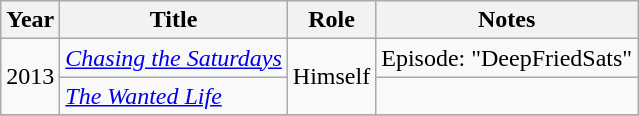<table class="wikitable sortable">
<tr>
<th>Year</th>
<th>Title</th>
<th>Role</th>
<th class="unsortable">Notes</th>
</tr>
<tr>
<td rowspan=2>2013</td>
<td><em><a href='#'>Chasing the Saturdays</a></em></td>
<td rowspan=2>Himself</td>
<td>Episode: "DeepFriedSats"</td>
</tr>
<tr>
<td><em><a href='#'>The Wanted Life</a></em></td>
<td></td>
</tr>
<tr>
</tr>
</table>
